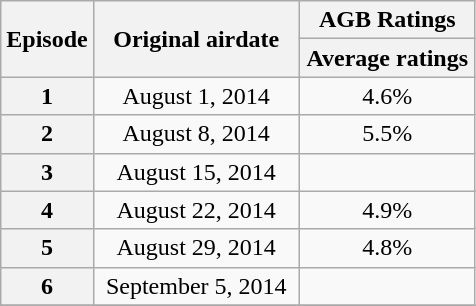<table class=wikitable style="text-align:center">
<tr>
<th rowspan="2" width=40>Episode</th>
<th rowspan="2" width=130>Original airdate</th>
<th width=110>AGB Ratings</th>
</tr>
<tr>
<th colspan="2">Average ratings</th>
</tr>
<tr>
<th>1</th>
<td>August 1, 2014</td>
<td>4.6%</td>
</tr>
<tr>
<th>2</th>
<td>August 8, 2014</td>
<td>5.5%</td>
</tr>
<tr>
<th>3</th>
<td>August 15, 2014</td>
<td></td>
</tr>
<tr>
<th>4</th>
<td>August 22, 2014</td>
<td>4.9%</td>
</tr>
<tr>
<th>5</th>
<td>August 29, 2014</td>
<td>4.8%</td>
</tr>
<tr>
<th>6</th>
<td>September 5, 2014</td>
<td></td>
</tr>
<tr>
</tr>
</table>
